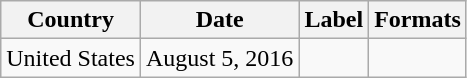<table class="wikitable">
<tr>
<th>Country</th>
<th>Date</th>
<th>Label</th>
<th>Formats</th>
</tr>
<tr>
<td>United States</td>
<td>August 5, 2016</td>
<td></td>
<td></td>
</tr>
</table>
